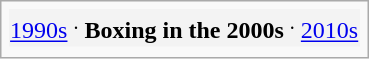<table class="infobox">
<tr style="background:#f3f3f3;">
<td style="text-align:center;"><a href='#'>1990s</a> <sup>.</sup> <strong>Boxing in the 2000s</strong> <sup>.</sup> <a href='#'>2010s</a></td>
</tr>
<tr>
</tr>
</table>
